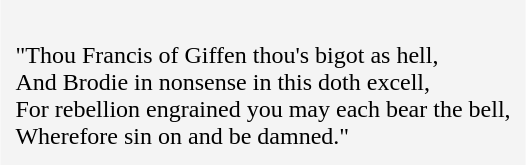<table cellpadding=10 border="0" align=center>
<tr>
<td bgcolor=#f4f4f4><br>"Thou Francis of Giffen thou's bigot as hell,<br>
And Brodie in nonsense in this doth excell,<br>
For rebellion engrained you may each bear the bell,<br>
Wherefore sin on and be damned."<br></td>
</tr>
</table>
